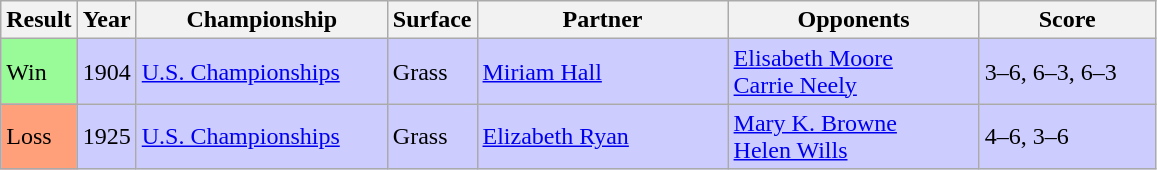<table class="sortable wikitable">
<tr>
<th style="width:40px">Result</th>
<th style="width:30px">Year</th>
<th style="width:160px">Championship</th>
<th style="width:50px">Surface</th>
<th style="width:160px">Partner</th>
<th style="width:160px">Opponents</th>
<th style="width:110px" class="unsortable">Score</th>
</tr>
<tr style="background:#ccf;">
<td style="background:#98fb98;">Win</td>
<td>1904</td>
<td><a href='#'>U.S. Championships</a></td>
<td>Grass</td>
<td> <a href='#'>Miriam Hall</a></td>
<td> <a href='#'>Elisabeth Moore</a><br> <a href='#'>Carrie Neely</a></td>
<td>3–6, 6–3, 6–3</td>
</tr>
<tr style="background:#ccf;">
<td style="background:#ffa07a;">Loss</td>
<td>1925</td>
<td><a href='#'>U.S. Championships</a></td>
<td>Grass</td>
<td> <a href='#'>Elizabeth Ryan</a></td>
<td> <a href='#'>Mary K. Browne</a><br> <a href='#'>Helen Wills</a></td>
<td>4–6, 3–6</td>
</tr>
</table>
